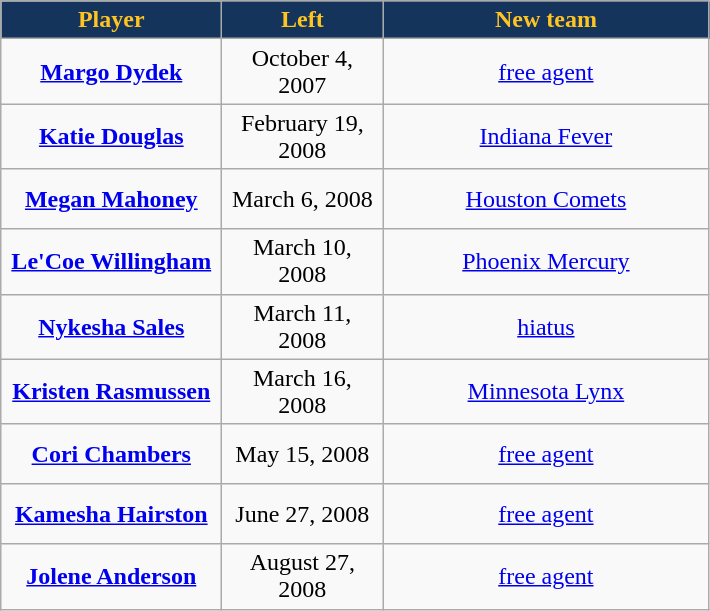<table class="wikitable" style="text-align: center">
<tr style="color:#ffc322; text-align:center; background:#ddd; background:#14345b;">
<td style="width:140px"><strong>Player</strong></td>
<td style="background:#14345B;color:#ffc322; width:100px"><strong>Left</strong></td>
<td style="background:#14345B;color:#ffc322; width:210px"><strong>New team</strong></td>
</tr>
<tr style="height:40px">
<td><strong><a href='#'>Margo Dydek</a></strong></td>
<td>October 4, 2007</td>
<td><a href='#'>free agent</a></td>
</tr>
<tr style="height:40px">
<td><strong><a href='#'>Katie Douglas</a></strong></td>
<td>February 19, 2008</td>
<td><a href='#'>Indiana Fever</a></td>
</tr>
<tr style="height:40px">
<td><strong><a href='#'>Megan Mahoney</a></strong></td>
<td>March 6, 2008</td>
<td><a href='#'>Houston Comets</a></td>
</tr>
<tr style="height:40px">
<td><strong><a href='#'>Le'Coe Willingham</a></strong></td>
<td>March 10, 2008</td>
<td><a href='#'>Phoenix Mercury</a></td>
</tr>
<tr style="height:40px">
<td><strong><a href='#'>Nykesha Sales</a></strong></td>
<td>March 11, 2008</td>
<td><a href='#'>hiatus</a></td>
</tr>
<tr style="height:40px">
<td><strong><a href='#'>Kristen Rasmussen</a></strong></td>
<td>March 16, 2008</td>
<td><a href='#'>Minnesota Lynx</a></td>
</tr>
<tr style="height:40px">
<td><strong><a href='#'>Cori Chambers</a></strong></td>
<td>May 15, 2008</td>
<td><a href='#'>free agent</a></td>
</tr>
<tr style="height:40px">
<td><strong><a href='#'>Kamesha Hairston</a></strong></td>
<td>June 27, 2008</td>
<td><a href='#'>free agent</a></td>
</tr>
<tr style="height:40px">
<td><strong><a href='#'>Jolene Anderson</a></strong></td>
<td>August 27, 2008</td>
<td><a href='#'>free agent</a></td>
</tr>
</table>
